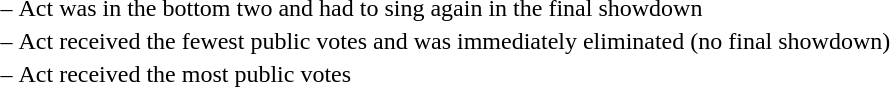<table>
<tr>
<td> –</td>
<td>Act was in the bottom two and had to sing again in the final showdown</td>
</tr>
<tr>
<td> –</td>
<td>Act received the fewest public votes and was immediately eliminated (no final showdown)</td>
</tr>
<tr>
<td> –</td>
<td>Act received the most public votes</td>
</tr>
</table>
